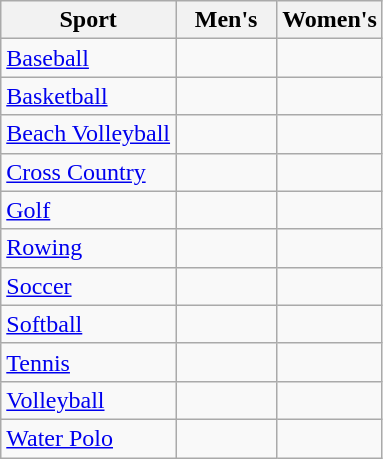<table class="wikitable" style=>
<tr>
<th>Sport</th>
<th style="width:60px;">Men's</th>
<th>Women's</th>
</tr>
<tr>
<td><a href='#'>Baseball</a></td>
<td></td>
<td></td>
</tr>
<tr>
<td><a href='#'>Basketball</a></td>
<td></td>
<td></td>
</tr>
<tr>
<td><a href='#'>Beach Volleyball</a></td>
<td></td>
<td></td>
</tr>
<tr>
<td><a href='#'>Cross Country</a></td>
<td></td>
<td></td>
</tr>
<tr>
<td><a href='#'>Golf</a></td>
<td></td>
<td></td>
</tr>
<tr>
<td><a href='#'>Rowing</a></td>
<td></td>
<td></td>
</tr>
<tr>
<td><a href='#'>Soccer</a></td>
<td></td>
<td></td>
</tr>
<tr>
<td><a href='#'>Softball</a></td>
<td></td>
<td></td>
</tr>
<tr>
<td><a href='#'>Tennis</a></td>
<td></td>
<td></td>
</tr>
<tr>
<td><a href='#'>Volleyball</a></td>
<td></td>
<td></td>
</tr>
<tr>
<td><a href='#'>Water Polo</a></td>
<td></td>
<td></td>
</tr>
</table>
